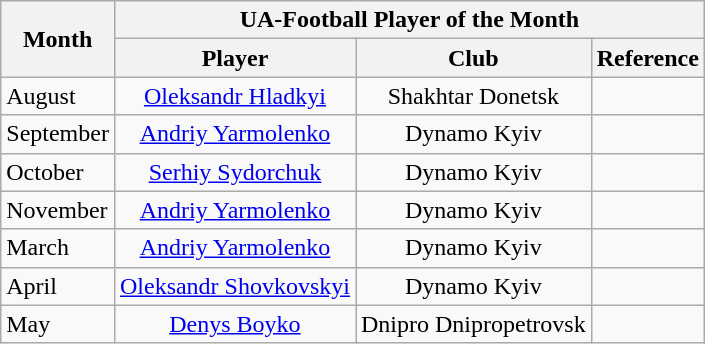<table class="wikitable">
<tr>
<th rowspan="2">Month</th>
<th colspan="3">UA-Football Player of the Month</th>
</tr>
<tr>
<th>Player</th>
<th>Club</th>
<th>Reference</th>
</tr>
<tr>
<td>August</td>
<td align=center> <a href='#'>Oleksandr Hladkyi</a></td>
<td align=center>Shakhtar Donetsk</td>
<td align=center></td>
</tr>
<tr>
<td>September</td>
<td align=center> <a href='#'>Andriy Yarmolenko</a></td>
<td align=center>Dynamo Kyiv</td>
<td align=center></td>
</tr>
<tr>
<td>October</td>
<td align=center> <a href='#'>Serhiy Sydorchuk</a></td>
<td align=center>Dynamo Kyiv</td>
<td align=center></td>
</tr>
<tr>
<td>November</td>
<td align=center> <a href='#'>Andriy Yarmolenko</a></td>
<td align=center>Dynamo Kyiv</td>
<td align=center></td>
</tr>
<tr>
<td>March</td>
<td align=center> <a href='#'>Andriy Yarmolenko</a></td>
<td align=center>Dynamo Kyiv</td>
<td align=center></td>
</tr>
<tr>
<td>April</td>
<td align=center> <a href='#'>Oleksandr Shovkovskyi</a></td>
<td align=center>Dynamo Kyiv</td>
<td align=center></td>
</tr>
<tr>
<td>May</td>
<td align=center> <a href='#'>Denys Boyko</a></td>
<td align=center>Dnipro Dnipropetrovsk</td>
<td align=center></td>
</tr>
</table>
